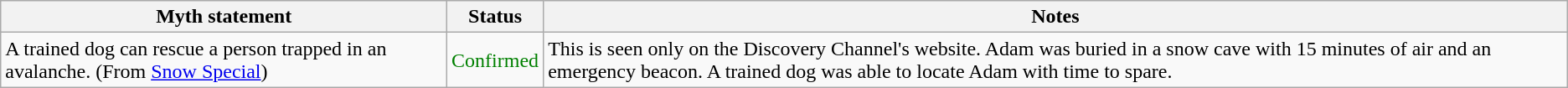<table class="wikitable plainrowheaders">
<tr>
<th>Myth statement</th>
<th>Status</th>
<th>Notes</th>
</tr>
<tr>
<td>A trained dog can rescue a person trapped in an avalanche. (From <a href='#'>Snow Special</a>)</td>
<td style="color:green">Confirmed</td>
<td>This is seen only on the Discovery Channel's website. Adam was buried in a snow cave with 15 minutes of air and an emergency beacon. A trained dog was able to locate Adam with time to spare.</td>
</tr>
</table>
